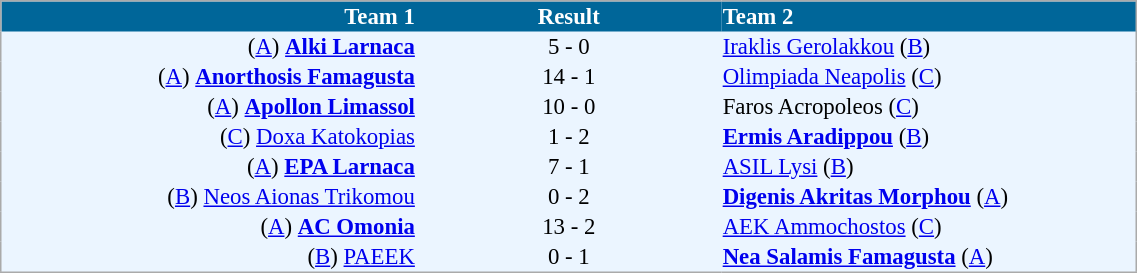<table cellspacing="0" style="background: #EBF5FF; border: 1px #aaa solid; border-collapse: collapse; font-size: 95%;" width=60%>
<tr bgcolor=#006699 style="color:white;">
<th width=30% align="right">Team 1</th>
<th width=22% align="center">Result</th>
<th width=30% align="left">Team 2</th>
</tr>
<tr>
<td align=right>(<a href='#'>A</a>) <strong><a href='#'>Alki Larnaca</a></strong></td>
<td align=center>5 - 0</td>
<td align=left><a href='#'>Iraklis Gerolakkou</a> (<a href='#'>B</a>)</td>
</tr>
<tr>
<td align=right>(<a href='#'>A</a>) <strong><a href='#'>Anorthosis Famagusta</a></strong></td>
<td align=center>14 - 1</td>
<td align=left><a href='#'>Olimpiada Neapolis</a> (<a href='#'>C</a>)</td>
</tr>
<tr>
<td align=right>(<a href='#'>A</a>) <strong><a href='#'>Apollon Limassol</a></strong></td>
<td align=center>10 - 0</td>
<td align=left>Faros Acropoleos (<a href='#'>C</a>)</td>
</tr>
<tr>
<td align=right>(<a href='#'>C</a>) <a href='#'>Doxa Katokopias</a></td>
<td align=center>1 - 2</td>
<td align=left><strong><a href='#'>Ermis Aradippou</a></strong> (<a href='#'>B</a>)</td>
</tr>
<tr>
<td align=right>(<a href='#'>A</a>) <strong><a href='#'>EPA Larnaca</a></strong></td>
<td align=center>7 - 1</td>
<td align=left><a href='#'>ASIL Lysi</a> (<a href='#'>B</a>)</td>
</tr>
<tr>
<td align=right>(<a href='#'>B</a>) <a href='#'>Neos Aionas Trikomou</a></td>
<td align=center>0 - 2</td>
<td align=left><strong><a href='#'>Digenis Akritas Morphou</a></strong> (<a href='#'>A</a>)</td>
</tr>
<tr>
<td align=right>(<a href='#'>A</a>) <strong><a href='#'>AC Omonia</a></strong></td>
<td align=center>13 - 2</td>
<td align=left><a href='#'>AEK Ammochostos</a> (<a href='#'>C</a>)</td>
</tr>
<tr>
<td align=right>(<a href='#'>B</a>) <a href='#'>PAEEK</a></td>
<td align=center>0 - 1</td>
<td align=left><strong><a href='#'>Nea Salamis Famagusta</a></strong> (<a href='#'>A</a>)</td>
</tr>
<tr>
</tr>
</table>
